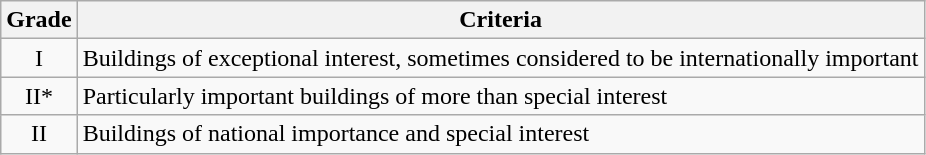<table class="wikitable">
<tr>
<th>Grade</th>
<th>Criteria</th>
</tr>
<tr>
<td align="center" >I</td>
<td>Buildings of exceptional interest, sometimes considered to be internationally important</td>
</tr>
<tr>
<td align="center" >II*</td>
<td>Particularly important buildings of more than special interest</td>
</tr>
<tr>
<td align="center" >II</td>
<td>Buildings of national importance and special interest</td>
</tr>
</table>
